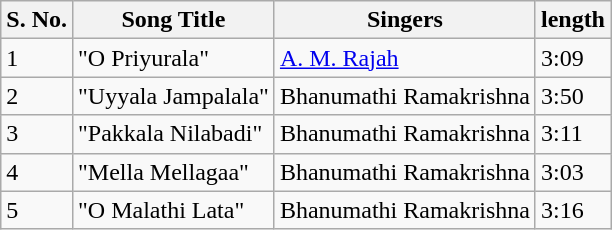<table class="wikitable">
<tr>
<th>S. No.</th>
<th>Song Title</th>
<th>Singers</th>
<th>length</th>
</tr>
<tr>
<td>1</td>
<td>"O Priyurala"</td>
<td><a href='#'>A. M. Rajah</a></td>
<td>3:09</td>
</tr>
<tr>
<td>2</td>
<td>"Uyyala Jampalala"</td>
<td>Bhanumathi Ramakrishna</td>
<td>3:50</td>
</tr>
<tr>
<td>3</td>
<td>"Pakkala Nilabadi"</td>
<td>Bhanumathi Ramakrishna</td>
<td>3:11</td>
</tr>
<tr>
<td>4</td>
<td>"Mella Mellagaa"</td>
<td>Bhanumathi Ramakrishna</td>
<td>3:03</td>
</tr>
<tr>
<td>5</td>
<td>"O Malathi Lata"</td>
<td>Bhanumathi Ramakrishna</td>
<td>3:16</td>
</tr>
</table>
